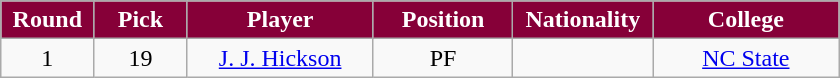<table class="wikitable sortable sortable">
<tr>
<th style="background:#860038;color:#FFFFFF;" width="10%">Round</th>
<th style="background:#860038;color:#FFFFFF;" width="10%">Pick</th>
<th style="background:#860038;color:#FFFFFF;" width="20%">Player</th>
<th style="background:#860038;color:#FFFFFF;" width="15%">Position</th>
<th style="background:#860038;color:#FFFFFF;" width="15%">Nationality</th>
<th style="background:#860038;color:#FFFFFF;" width="20%">College</th>
</tr>
<tr style="text-align: center">
<td>1</td>
<td>19</td>
<td><a href='#'>J. J. Hickson</a></td>
<td>PF</td>
<td></td>
<td><a href='#'>NC State</a></td>
</tr>
</table>
